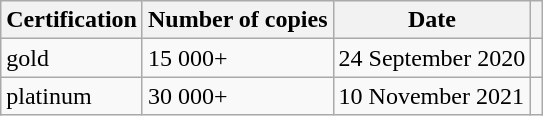<table class="wikitable">
<tr>
<th>Certification</th>
<th>Number of copies</th>
<th>Date</th>
<th></th>
</tr>
<tr>
<td>gold</td>
<td>15 000+</td>
<td>24 September 2020</td>
<td></td>
</tr>
<tr>
<td>platinum</td>
<td>30 000+</td>
<td>10 November 2021</td>
<td></td>
</tr>
</table>
